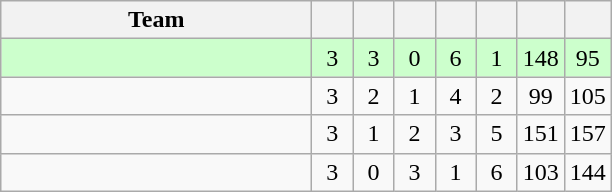<table class="wikitable" style="text-align:center;">
<tr>
<th width=200>Team</th>
<th width=20></th>
<th width=20></th>
<th width=20></th>
<th width=20></th>
<th width=20></th>
<th width=20></th>
<th width=20></th>
</tr>
<tr bgcolor="#ccffcc">
<td align=left></td>
<td>3</td>
<td>3</td>
<td>0</td>
<td>6</td>
<td>1</td>
<td>148</td>
<td>95</td>
</tr>
<tr>
<td align=left></td>
<td>3</td>
<td>2</td>
<td>1</td>
<td>4</td>
<td>2</td>
<td>99</td>
<td>105</td>
</tr>
<tr>
<td align=left></td>
<td>3</td>
<td>1</td>
<td>2</td>
<td>3</td>
<td>5</td>
<td>151</td>
<td>157</td>
</tr>
<tr>
<td align=left></td>
<td>3</td>
<td>0</td>
<td>3</td>
<td>1</td>
<td>6</td>
<td>103</td>
<td>144</td>
</tr>
</table>
